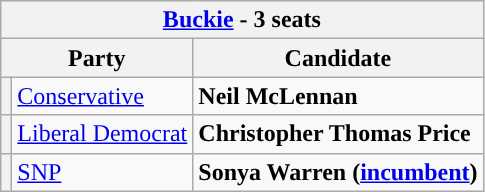<table class="wikitable sortable">
<tr>
<th colspan="3"><a href='#'>Buckie</a> - 3 seats</th>
</tr>
<tr>
<th colspan="2">Party</th>
<th>Candidate</th>
</tr>
<tr>
<th style="background-color: "></th>
<td><a href='#'>Conservative</a></td>
<td><strong>Neil McLennan</strong></td>
</tr>
<tr>
<th style="background-color: "></th>
<td><a href='#'>Liberal Democrat</a></td>
<td><strong>Christopher Thomas Price</strong></td>
</tr>
<tr>
<th style="background-color: "></th>
<td><a href='#'>SNP</a></td>
<td><strong>Sonya Warren (<a href='#'>incumbent</a>)</strong></td>
</tr>
</table>
